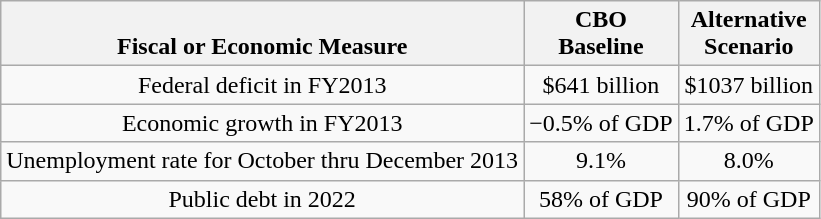<table class="wikitable" style="text-align:center">
<tr>
<th><br>Fiscal or Economic Measure</th>
<th>CBO<br>Baseline</th>
<th>Alternative<br>Scenario</th>
</tr>
<tr>
<td>Federal deficit in FY2013</td>
<td>$641 billion</td>
<td>$1037 billion</td>
</tr>
<tr>
<td>Economic growth in FY2013</td>
<td>−0.5% of GDP</td>
<td>1.7% of GDP</td>
</tr>
<tr>
<td>Unemployment rate for October thru December 2013</td>
<td>9.1%</td>
<td>8.0%</td>
</tr>
<tr>
<td>Public debt in 2022</td>
<td>58% of GDP</td>
<td>90% of GDP</td>
</tr>
</table>
